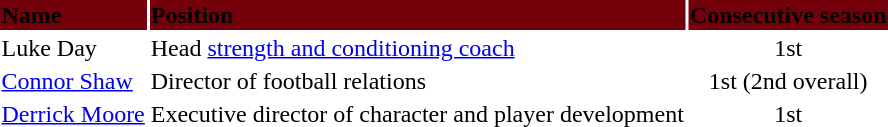<table class="to colors" style="text-align: left;">
<tr>
<th style="background:#73000a;"><span>Name</span></th>
<th style="background:#73000a;"><span>Position</span></th>
<th style="background:#73000a;"><span>Consecutive season</span></th>
</tr>
<tr>
<td>Luke Day</td>
<td>Head <a href='#'>strength and conditioning coach</a></td>
<td align=center>1st</td>
</tr>
<tr>
<td><a href='#'>Connor Shaw</a></td>
<td>Director of football relations</td>
<td align=center>1st (2nd overall)</td>
</tr>
<tr>
<td><a href='#'>Derrick Moore</a></td>
<td>Executive director of character and player development</td>
<td align="center">1st</td>
</tr>
<tr>
</tr>
</table>
